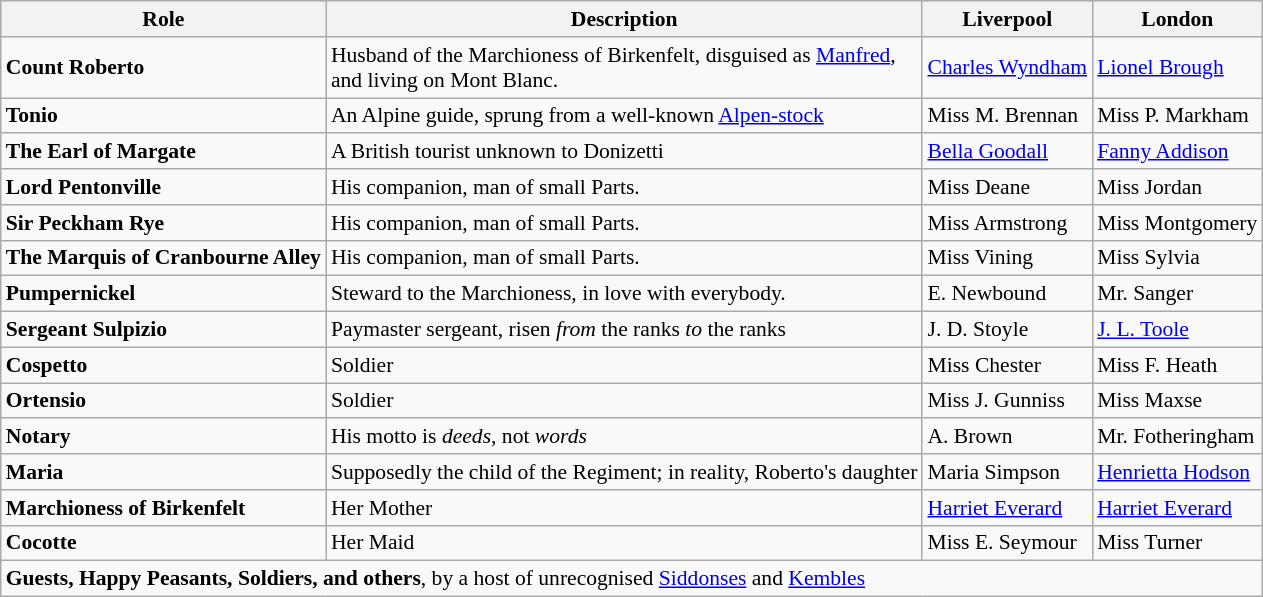<table Class="wikitable" style= font-size:90%; line-height:1.2">
<tr>
<th>Role</th>
<th>Description</th>
<th>Liverpool</th>
<th>London</th>
</tr>
<tr>
<td><strong>Count Roberto</strong></td>
<td>Husband of the Marchioness of Birkenfelt, disguised as <a href='#'>Manfred</a>, <br>and living on Mont Blanc.</td>
<td><a href='#'>Charles Wyndham</a></td>
<td><a href='#'>Lionel Brough</a></td>
</tr>
<tr>
<td><strong>Tonio</strong></td>
<td>An Alpine guide, sprung from a well-known <a href='#'>Alpen-stock</a></td>
<td>Miss M. Brennan</td>
<td>Miss P. Markham</td>
</tr>
<tr>
<td><strong>The Earl of Margate</strong></td>
<td>A British tourist unknown to Donizetti</td>
<td><a href='#'>Bella Goodall</a></td>
<td><a href='#'>Fanny Addison</a></td>
</tr>
<tr>
<td><strong>Lord Pentonville</strong></td>
<td>His companion, man of small Parts.</td>
<td>Miss Deane</td>
<td>Miss Jordan</td>
</tr>
<tr>
<td><strong>Sir Peckham Rye</strong></td>
<td>His companion, man of small Parts.</td>
<td>Miss Armstrong</td>
<td>Miss Montgomery</td>
</tr>
<tr>
<td><strong>The Marquis of Cranbourne Alley</strong></td>
<td>His companion, man of small Parts.</td>
<td>Miss Vining</td>
<td>Miss Sylvia</td>
</tr>
<tr>
<td><strong>Pumpernickel</strong></td>
<td>Steward to the Marchioness, in love with everybody.</td>
<td>E. Newbound</td>
<td>Mr. Sanger</td>
</tr>
<tr>
<td><strong>Sergeant Sulpizio</strong></td>
<td>Paymaster sergeant, risen <em>from</em> the ranks <em>to</em> the ranks</td>
<td>J. D. Stoyle</td>
<td><a href='#'>J. L. Toole</a></td>
</tr>
<tr>
<td><strong>Cospetto</strong></td>
<td>Soldier</td>
<td>Miss Chester</td>
<td>Miss F. Heath</td>
</tr>
<tr>
<td><strong>Ortensio</strong></td>
<td>Soldier</td>
<td>Miss J. Gunniss</td>
<td>Miss Maxse</td>
</tr>
<tr>
<td><strong>Notary</strong></td>
<td>His motto is <em>deeds</em>, not <em>words</em></td>
<td>A. Brown</td>
<td>Mr. Fotheringham</td>
</tr>
<tr>
<td><strong>Maria</strong></td>
<td>Supposedly the child of the Regiment; in reality, Roberto's daughter</td>
<td>Maria Simpson</td>
<td><a href='#'>Henrietta Hodson</a></td>
</tr>
<tr>
<td><strong>Marchioness of Birkenfelt</strong></td>
<td>Her Mother</td>
<td><a href='#'>Harriet Everard</a></td>
<td><a href='#'>Harriet Everard</a></td>
</tr>
<tr>
<td><strong>Cocotte</strong></td>
<td>Her Maid</td>
<td>Miss E. Seymour</td>
<td>Miss Turner</td>
</tr>
<tr>
<td colspan="4"><strong>Guests, Happy Peasants, Soldiers, and others</strong>, by a host of unrecognised <a href='#'>Siddonses</a> and <a href='#'>Kembles</a></td>
</tr>
</table>
